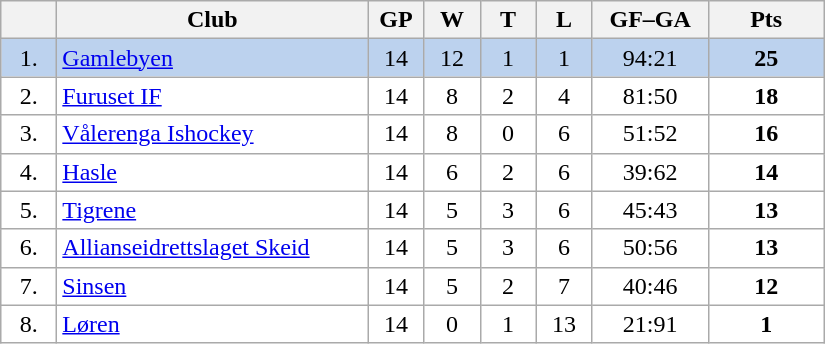<table class="wikitable">
<tr>
<th width="30"></th>
<th width="200">Club</th>
<th width="30">GP</th>
<th width="30">W</th>
<th width="30">T</th>
<th width="30">L</th>
<th width="70">GF–GA</th>
<th width="70">Pts</th>
</tr>
<tr bgcolor="#BCD2EE" align="center">
<td>1.</td>
<td align="left"><a href='#'>Gamlebyen</a></td>
<td>14</td>
<td>12</td>
<td>1</td>
<td>1</td>
<td>94:21</td>
<td><strong>25</strong></td>
</tr>
<tr bgcolor="#FFFFFF" align="center">
<td>2.</td>
<td align="left"><a href='#'>Furuset IF</a></td>
<td>14</td>
<td>8</td>
<td>2</td>
<td>4</td>
<td>81:50</td>
<td><strong>18</strong></td>
</tr>
<tr bgcolor="#FFFFFF" align="center">
<td>3.</td>
<td align="left"><a href='#'>Vålerenga Ishockey</a></td>
<td>14</td>
<td>8</td>
<td>0</td>
<td>6</td>
<td>51:52</td>
<td><strong>16</strong></td>
</tr>
<tr bgcolor="#FFFFFF" align="center">
<td>4.</td>
<td align="left"><a href='#'>Hasle</a></td>
<td>14</td>
<td>6</td>
<td>2</td>
<td>6</td>
<td>39:62</td>
<td><strong>14</strong></td>
</tr>
<tr bgcolor="#FFFFFF" align="center">
<td>5.</td>
<td align="left"><a href='#'>Tigrene</a></td>
<td>14</td>
<td>5</td>
<td>3</td>
<td>6</td>
<td>45:43</td>
<td><strong>13</strong></td>
</tr>
<tr bgcolor="#FFFFFF" align="center">
<td>6.</td>
<td align="left"><a href='#'>Allianseidrettslaget Skeid</a></td>
<td>14</td>
<td>5</td>
<td>3</td>
<td>6</td>
<td>50:56</td>
<td><strong>13</strong></td>
</tr>
<tr bgcolor="#FFFFFF" align="center">
<td>7.</td>
<td align="left"><a href='#'>Sinsen</a></td>
<td>14</td>
<td>5</td>
<td>2</td>
<td>7</td>
<td>40:46</td>
<td><strong>12</strong></td>
</tr>
<tr bgcolor="#FFFFFF" align="center">
<td>8.</td>
<td align="left"><a href='#'>Løren</a></td>
<td>14</td>
<td>0</td>
<td>1</td>
<td>13</td>
<td>21:91</td>
<td><strong>1</strong></td>
</tr>
</table>
